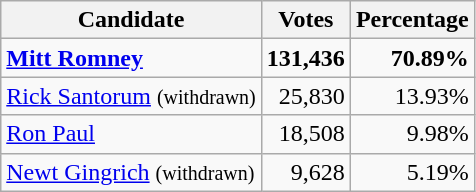<table class="wikitable" style="text-align:right;">
<tr>
<th>Candidate</th>
<th>Votes</th>
<th>Percentage</th>
</tr>
<tr>
<td style="text-align:left;"><strong><a href='#'>Mitt Romney</a></strong></td>
<td><strong>131,436</strong></td>
<td><strong>70.89%</strong></td>
</tr>
<tr>
<td style="text-align:left;"><a href='#'>Rick Santorum</a>  <small>(withdrawn)</small></td>
<td>25,830</td>
<td>13.93%</td>
</tr>
<tr>
<td style="text-align:left;"><a href='#'>Ron Paul</a></td>
<td>18,508</td>
<td>9.98%</td>
</tr>
<tr>
<td style="text-align:left;"><a href='#'>Newt Gingrich</a>  <small>(withdrawn)</small></td>
<td>9,628</td>
<td>5.19%</td>
</tr>
</table>
